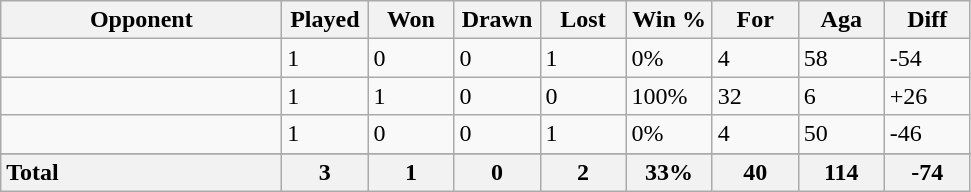<table class="wikitable sortable" style="font-size:100%">
<tr>
<th style="width:180px;">Opponent</th>
<th style="width:50px;">Played</th>
<th style="width:50px;">Won</th>
<th style="width:50px;">Drawn</th>
<th style="width:50px;">Lost</th>
<th style="width:50px;">Win %</th>
<th style="width:50px;">For</th>
<th style="width:50px;">Aga</th>
<th style="width:50px;">Diff</th>
</tr>
<tr>
<td style="text-align:left;"></td>
<td>1</td>
<td>0</td>
<td>0</td>
<td>1</td>
<td>0%</td>
<td>4</td>
<td>58</td>
<td>-54</td>
</tr>
<tr>
<td style="text-align:left;"></td>
<td>1</td>
<td>1</td>
<td>0</td>
<td>0</td>
<td>100%</td>
<td>32</td>
<td>6</td>
<td>+26</td>
</tr>
<tr>
<td style="text-align:left;"></td>
<td>1</td>
<td>0</td>
<td>0</td>
<td>1</td>
<td>0%</td>
<td>4</td>
<td>50</td>
<td>-46</td>
</tr>
<tr>
</tr>
<tr>
<th style="text-align:left;">Total</th>
<th>3</th>
<th>1</th>
<th>0</th>
<th>2</th>
<th>33%</th>
<th>40</th>
<th>114</th>
<th>-74</th>
</tr>
</table>
